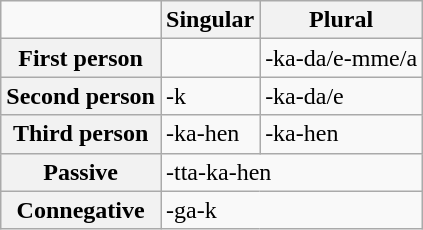<table class="wikitable">
<tr>
<td></td>
<th>Singular</th>
<th>Plural</th>
</tr>
<tr>
<th>First person</th>
<td></td>
<td>-ka-da/e-mme/a</td>
</tr>
<tr>
<th>Second person</th>
<td>-k</td>
<td>-ka-da/e</td>
</tr>
<tr>
<th>Third person</th>
<td>-ka-hen</td>
<td>-ka-hen</td>
</tr>
<tr>
<th>Passive</th>
<td colspan="2">-tta-ka-hen</td>
</tr>
<tr>
<th>Connegative</th>
<td colspan="2">-ga-k</td>
</tr>
</table>
